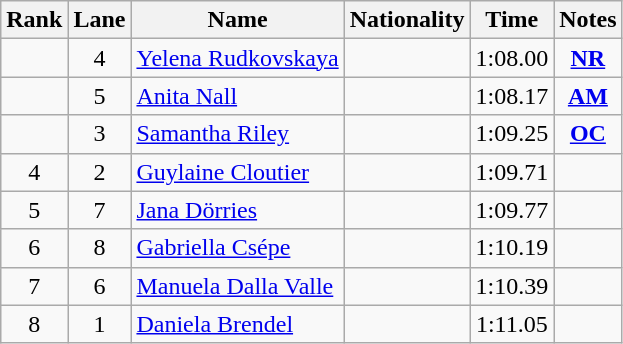<table class="wikitable sortable" style="text-align:center">
<tr>
<th>Rank</th>
<th>Lane</th>
<th>Name</th>
<th>Nationality</th>
<th>Time</th>
<th>Notes</th>
</tr>
<tr>
<td></td>
<td>4</td>
<td align=left><a href='#'>Yelena Rudkovskaya</a></td>
<td align=left></td>
<td>1:08.00</td>
<td><strong><a href='#'>NR</a></strong></td>
</tr>
<tr>
<td></td>
<td>5</td>
<td align=left><a href='#'>Anita Nall</a></td>
<td align=left></td>
<td>1:08.17</td>
<td><strong><a href='#'>AM</a></strong></td>
</tr>
<tr>
<td></td>
<td>3</td>
<td align=left><a href='#'>Samantha Riley</a></td>
<td align=left></td>
<td>1:09.25</td>
<td><strong><a href='#'>OC</a></strong></td>
</tr>
<tr>
<td>4</td>
<td>2</td>
<td align=left><a href='#'>Guylaine Cloutier</a></td>
<td align=left></td>
<td>1:09.71</td>
<td></td>
</tr>
<tr>
<td>5</td>
<td>7</td>
<td align=left><a href='#'>Jana Dörries</a></td>
<td align=left></td>
<td>1:09.77</td>
<td></td>
</tr>
<tr>
<td>6</td>
<td>8</td>
<td align=left><a href='#'>Gabriella Csépe</a></td>
<td align=left></td>
<td>1:10.19</td>
<td></td>
</tr>
<tr>
<td>7</td>
<td>6</td>
<td align=left><a href='#'>Manuela Dalla Valle</a></td>
<td align=left></td>
<td>1:10.39</td>
<td></td>
</tr>
<tr>
<td>8</td>
<td>1</td>
<td align=left><a href='#'>Daniela Brendel</a></td>
<td align=left></td>
<td>1:11.05</td>
<td></td>
</tr>
</table>
